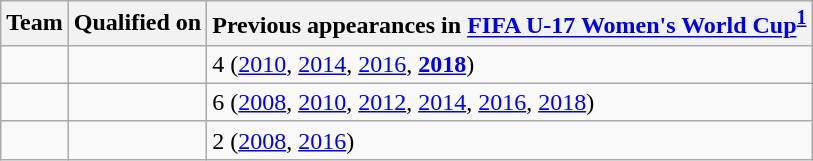<table class="wikitable sortable">
<tr>
<th>Team</th>
<th>Qualified on</th>
<th data-sort-type="number">Previous appearances in <a href='#'>FIFA U-17 Women's World Cup</a><sup><strong><a href='#'>1</a></strong></sup></th>
</tr>
<tr>
<td></td>
<td></td>
<td>4 (<a href='#'>2010</a>, <a href='#'>2014</a>, <a href='#'>2016</a>, <strong><a href='#'>2018</a></strong>)</td>
</tr>
<tr>
<td></td>
<td></td>
<td>6 (<a href='#'>2008</a>, <a href='#'>2010</a>, <a href='#'>2012</a>, <a href='#'>2014</a>, <a href='#'>2016</a>, <a href='#'>2018</a>)</td>
</tr>
<tr>
<td></td>
<td></td>
<td>2 (<a href='#'>2008</a>, <a href='#'>2016</a>)</td>
</tr>
</table>
